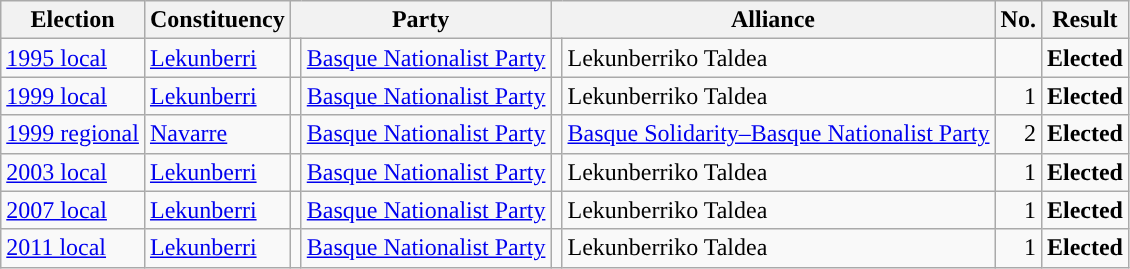<table class="wikitable" style="text-align:left;">
<tr>
<th scope=col>Election</th>
<th scope=col>Constituency</th>
<th scope=col colspan="2">Party</th>
<th scope=col colspan="2">Alliance</th>
<th scope=col>No.</th>
<th scope=col>Result</th>
</tr>
<tr>
<td><a href='#'>1995 local</a></td>
<td><a href='#'>Lekunberri</a></td>
<td style="background:"></td>
<td><a href='#'>Basque Nationalist Party</a></td>
<td></td>
<td>Lekunberriko Taldea</td>
<td align=right></td>
<td><strong>Elected</strong></td>
</tr>
<tr>
<td><a href='#'>1999 local</a></td>
<td><a href='#'>Lekunberri</a></td>
<td style="background:"></td>
<td><a href='#'>Basque Nationalist Party</a></td>
<td></td>
<td>Lekunberriko Taldea</td>
<td align=right>1</td>
<td><strong>Elected</strong></td>
</tr>
<tr>
<td><a href='#'>1999 regional</a></td>
<td><a href='#'>Navarre</a></td>
<td style="background:"></td>
<td><a href='#'>Basque Nationalist Party</a></td>
<td style="background:"></td>
<td><a href='#'>Basque Solidarity–Basque Nationalist Party</a></td>
<td align=right>2</td>
<td><strong>Elected</strong></td>
</tr>
<tr>
<td><a href='#'>2003 local</a></td>
<td><a href='#'>Lekunberri</a></td>
<td style="background:"></td>
<td><a href='#'>Basque Nationalist Party</a></td>
<td></td>
<td>Lekunberriko Taldea</td>
<td align=right>1</td>
<td><strong>Elected</strong></td>
</tr>
<tr>
<td><a href='#'>2007 local</a></td>
<td><a href='#'>Lekunberri</a></td>
<td style="background:"></td>
<td><a href='#'>Basque Nationalist Party</a></td>
<td></td>
<td>Lekunberriko Taldea</td>
<td align=right>1</td>
<td><strong>Elected</strong></td>
</tr>
<tr>
<td><a href='#'>2011 local</a></td>
<td><a href='#'>Lekunberri</a></td>
<td style="background:"></td>
<td><a href='#'>Basque Nationalist Party</a></td>
<td></td>
<td>Lekunberriko Taldea</td>
<td align=right>1</td>
<td><strong>Elected</strong></td>
</tr>
</table>
